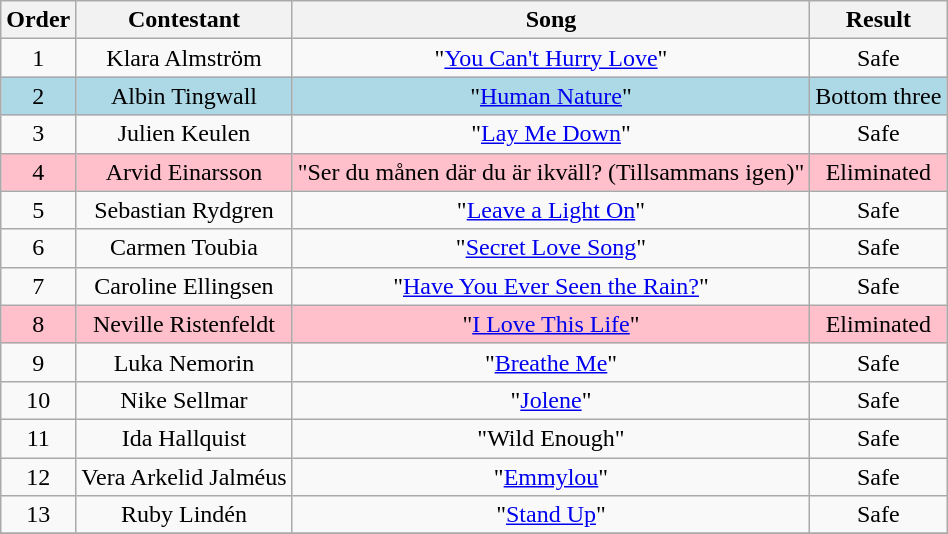<table class="wikitable plainrowheaders" style="text-align:center;">
<tr>
<th scope="col">Order</th>
<th scope="col">Contestant</th>
<th scope="col">Song</th>
<th scope="col">Result</th>
</tr>
<tr>
<td>1</td>
<td scope="row">Klara Almström</td>
<td>"<a href='#'>You Can't Hurry Love</a>"</td>
<td>Safe</td>
</tr>
<tr style="background:lightblue;">
<td>2</td>
<td scope="row">Albin Tingwall</td>
<td>"<a href='#'>Human Nature</a>"</td>
<td>Bottom three</td>
</tr>
<tr>
<td>3</td>
<td scope="row">Julien Keulen</td>
<td>"<a href='#'>Lay Me Down</a>"</td>
<td>Safe</td>
</tr>
<tr style="background:pink;">
<td>4</td>
<td scope="row">Arvid Einarsson</td>
<td>"Ser du månen där du är ikväll? (Tillsammans igen)"</td>
<td>Eliminated</td>
</tr>
<tr>
<td>5</td>
<td scope="row">Sebastian Rydgren</td>
<td>"<a href='#'>Leave a Light On</a>"</td>
<td>Safe</td>
</tr>
<tr>
<td>6</td>
<td scope="row">Carmen Toubia</td>
<td>"<a href='#'>Secret Love Song</a>"</td>
<td>Safe</td>
</tr>
<tr>
<td>7</td>
<td scope="row">Caroline Ellingsen</td>
<td>"<a href='#'>Have You Ever Seen the Rain?</a>"</td>
<td>Safe</td>
</tr>
<tr style="background:pink;">
<td>8</td>
<td scope="row">Neville Ristenfeldt</td>
<td>"<a href='#'>I Love This Life</a>"</td>
<td>Eliminated</td>
</tr>
<tr>
<td>9</td>
<td scope="row">Luka Nemorin</td>
<td>"<a href='#'>Breathe Me</a>"</td>
<td>Safe</td>
</tr>
<tr>
<td>10</td>
<td scope="row">Nike Sellmar</td>
<td>"<a href='#'>Jolene</a>"</td>
<td>Safe</td>
</tr>
<tr>
<td>11</td>
<td scope="row">Ida Hallquist</td>
<td>"Wild Enough"</td>
<td>Safe</td>
</tr>
<tr>
<td>12</td>
<td scope="row">Vera Arkelid Jalméus</td>
<td>"<a href='#'>Emmylou</a>"</td>
<td>Safe</td>
</tr>
<tr>
<td>13</td>
<td scope="row">Ruby Lindén</td>
<td>"<a href='#'>Stand Up</a>"</td>
<td>Safe</td>
</tr>
<tr>
</tr>
</table>
